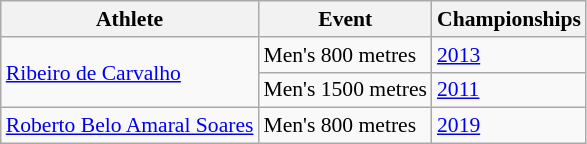<table class=wikitable style="font-size:90%">
<tr>
<th>Athlete</th>
<th>Event</th>
<th>Championships</th>
</tr>
<tr>
<td rowspan=2><a href='#'>Ribeiro de Carvalho</a></td>
<td>Men's 800 metres</td>
<td><a href='#'>2013</a></td>
</tr>
<tr>
<td>Men's 1500 metres</td>
<td><a href='#'>2011</a></td>
</tr>
<tr>
<td><a href='#'>Roberto Belo Amaral Soares</a></td>
<td>Men's 800 metres</td>
<td><a href='#'>2019</a></td>
</tr>
</table>
